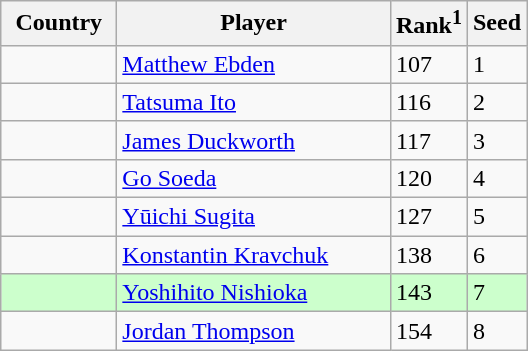<table class="sortable wikitable">
<tr>
<th width="70">Country</th>
<th width="175">Player</th>
<th>Rank<sup>1</sup></th>
<th>Seed</th>
</tr>
<tr>
<td></td>
<td><a href='#'>Matthew Ebden</a></td>
<td>107</td>
<td>1</td>
</tr>
<tr>
<td></td>
<td><a href='#'>Tatsuma Ito</a></td>
<td>116</td>
<td>2</td>
</tr>
<tr>
<td></td>
<td><a href='#'>James Duckworth</a></td>
<td>117</td>
<td>3</td>
</tr>
<tr>
<td></td>
<td><a href='#'>Go Soeda</a></td>
<td>120</td>
<td>4</td>
</tr>
<tr>
<td></td>
<td><a href='#'>Yūichi Sugita</a></td>
<td>127</td>
<td>5</td>
</tr>
<tr>
<td></td>
<td><a href='#'>Konstantin Kravchuk</a></td>
<td>138</td>
<td>6</td>
</tr>
<tr style="background:#cfc;">
<td></td>
<td><a href='#'>Yoshihito Nishioka</a></td>
<td>143</td>
<td>7</td>
</tr>
<tr>
<td></td>
<td><a href='#'>Jordan Thompson</a></td>
<td>154</td>
<td>8</td>
</tr>
</table>
